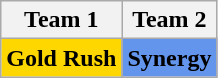<table class="wikitable">
<tr>
<th>Team 1</th>
<th>Team 2</th>
</tr>
<tr style="text-align:center;">
<td style="background:gold;"><strong>Gold Rush</strong></td>
<td style="background:cornflowerblue;"><strong>Synergy</strong></td>
</tr>
</table>
